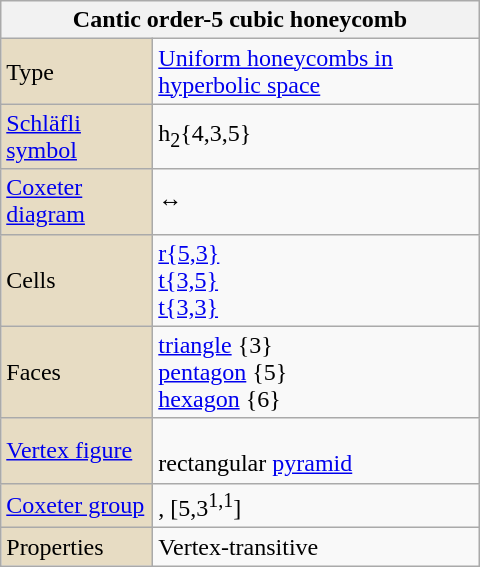<table class="wikitable" align="right" style="margin-left:10px" width="320">
<tr>
<th bgcolor=#e7dcc3 colspan=2>Cantic order-5 cubic honeycomb</th>
</tr>
<tr>
<td bgcolor=#e7dcc3>Type</td>
<td><a href='#'>Uniform honeycombs in hyperbolic space</a></td>
</tr>
<tr>
<td bgcolor=#e7dcc3><a href='#'>Schläfli symbol</a></td>
<td>h<sub>2</sub>{4,3,5}</td>
</tr>
<tr>
<td bgcolor=#e7dcc3><a href='#'>Coxeter diagram</a></td>
<td> ↔ </td>
</tr>
<tr>
<td bgcolor=#e7dcc3>Cells</td>
<td><a href='#'>r{5,3}</a> <br><a href='#'>t{3,5}</a> <br><a href='#'>t{3,3}</a> </td>
</tr>
<tr>
<td bgcolor=#e7dcc3>Faces</td>
<td><a href='#'>triangle</a> {3}<br><a href='#'>pentagon</a> {5}<br><a href='#'>hexagon</a> {6}</td>
</tr>
<tr>
<td bgcolor=#e7dcc3><a href='#'>Vertex figure</a></td>
<td><br>rectangular <a href='#'>pyramid</a></td>
</tr>
<tr>
<td bgcolor=#e7dcc3><a href='#'>Coxeter group</a></td>
<td>, [5,3<sup>1,1</sup>]</td>
</tr>
<tr>
<td bgcolor=#e7dcc3>Properties</td>
<td>Vertex-transitive</td>
</tr>
</table>
